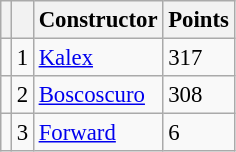<table class="wikitable" style="font-size: 95%;">
<tr>
<th></th>
<th></th>
<th>Constructor</th>
<th>Points</th>
</tr>
<tr>
<td></td>
<td align=center>1</td>
<td> <a href='#'>Kalex</a></td>
<td align=left>317</td>
</tr>
<tr>
<td></td>
<td align=center>2</td>
<td> <a href='#'>Boscoscuro</a></td>
<td align=left>308</td>
</tr>
<tr>
<td></td>
<td align=center>3</td>
<td> <a href='#'>Forward</a></td>
<td align=left>6</td>
</tr>
</table>
